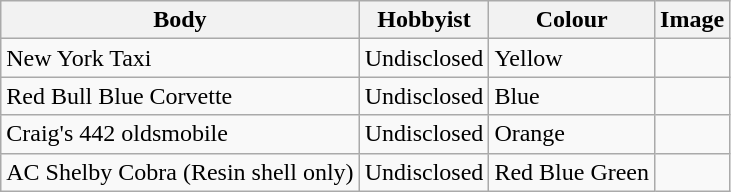<table class="wikitable">
<tr>
<th>Body</th>
<th>Hobbyist</th>
<th>Colour</th>
<th>Image</th>
</tr>
<tr>
<td>New York Taxi</td>
<td>Undisclosed</td>
<td>Yellow</td>
<td></td>
</tr>
<tr>
<td>Red Bull Blue Corvette</td>
<td>Undisclosed</td>
<td>Blue</td>
<td></td>
</tr>
<tr>
<td>Craig's 442 oldsmobile</td>
<td>Undisclosed</td>
<td>Orange</td>
<td></td>
</tr>
<tr>
<td>AC Shelby Cobra (Resin shell only)</td>
<td>Undisclosed</td>
<td>Red Blue Green</td>
<td></td>
</tr>
</table>
